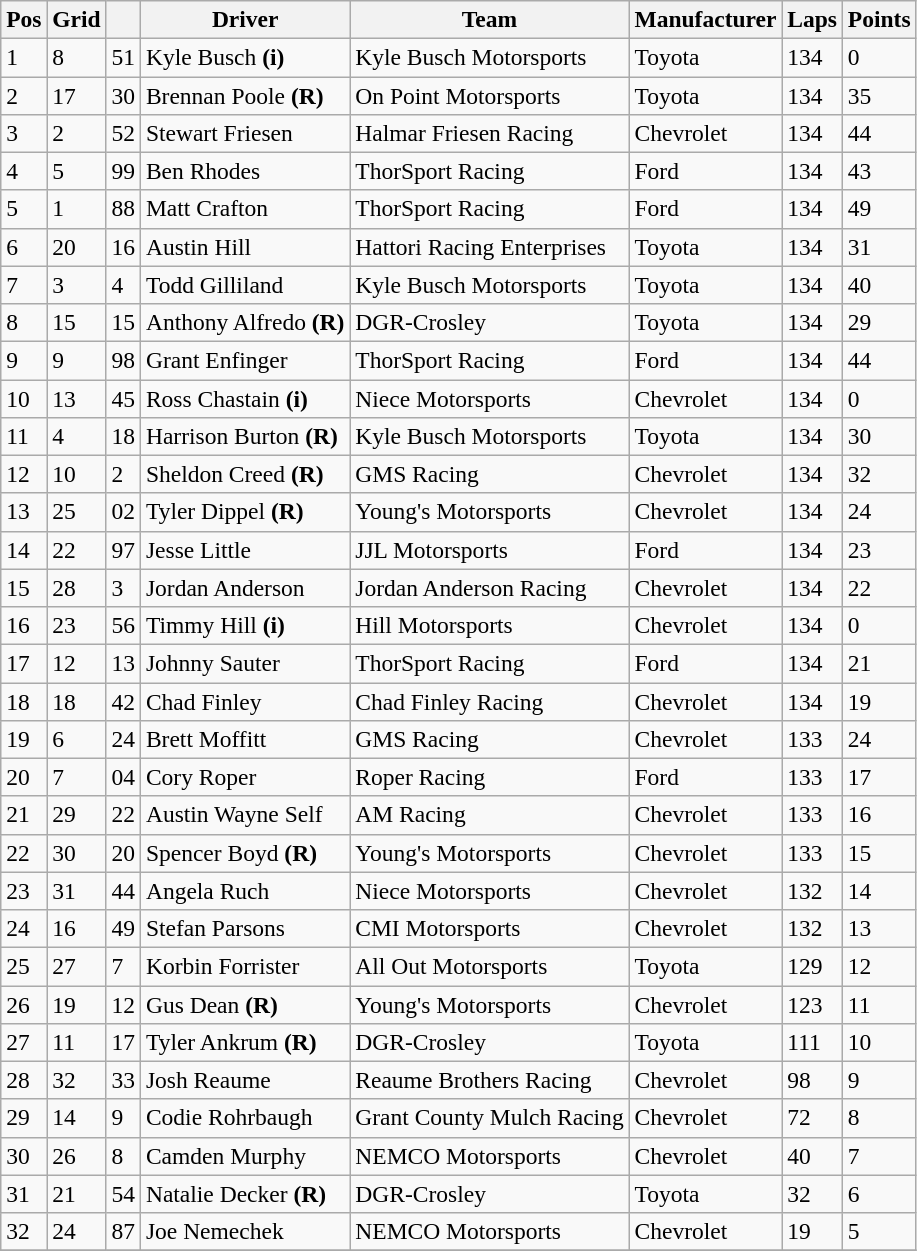<table class="wikitable" style="font-size:98%">
<tr>
<th>Pos</th>
<th>Grid</th>
<th></th>
<th>Driver</th>
<th>Team</th>
<th>Manufacturer</th>
<th>Laps</th>
<th>Points</th>
</tr>
<tr>
<td>1</td>
<td>8</td>
<td>51</td>
<td>Kyle Busch <strong>(i)</strong></td>
<td>Kyle Busch Motorsports</td>
<td>Toyota</td>
<td>134</td>
<td>0</td>
</tr>
<tr>
<td>2</td>
<td>17</td>
<td>30</td>
<td>Brennan Poole <strong>(R)</strong></td>
<td>On Point Motorsports</td>
<td>Toyota</td>
<td>134</td>
<td>35</td>
</tr>
<tr>
<td>3</td>
<td>2</td>
<td>52</td>
<td>Stewart Friesen</td>
<td>Halmar Friesen Racing</td>
<td>Chevrolet</td>
<td>134</td>
<td>44</td>
</tr>
<tr>
<td>4</td>
<td>5</td>
<td>99</td>
<td>Ben Rhodes</td>
<td>ThorSport Racing</td>
<td>Ford</td>
<td>134</td>
<td>43</td>
</tr>
<tr>
<td>5</td>
<td>1</td>
<td>88</td>
<td>Matt Crafton</td>
<td>ThorSport Racing</td>
<td>Ford</td>
<td>134</td>
<td>49</td>
</tr>
<tr>
<td>6</td>
<td>20</td>
<td>16</td>
<td>Austin Hill</td>
<td>Hattori Racing Enterprises</td>
<td>Toyota</td>
<td>134</td>
<td>31</td>
</tr>
<tr>
<td>7</td>
<td>3</td>
<td>4</td>
<td>Todd Gilliland</td>
<td>Kyle Busch Motorsports</td>
<td>Toyota</td>
<td>134</td>
<td>40</td>
</tr>
<tr>
<td>8</td>
<td>15</td>
<td>15</td>
<td>Anthony Alfredo <strong>(R)</strong></td>
<td>DGR-Crosley</td>
<td>Toyota</td>
<td>134</td>
<td>29</td>
</tr>
<tr>
<td>9</td>
<td>9</td>
<td>98</td>
<td>Grant Enfinger</td>
<td>ThorSport Racing</td>
<td>Ford</td>
<td>134</td>
<td>44</td>
</tr>
<tr>
<td>10</td>
<td>13</td>
<td>45</td>
<td>Ross Chastain <strong>(i)</strong></td>
<td>Niece Motorsports</td>
<td>Chevrolet</td>
<td>134</td>
<td>0</td>
</tr>
<tr>
<td>11</td>
<td>4</td>
<td>18</td>
<td>Harrison Burton <strong>(R)</strong></td>
<td>Kyle Busch Motorsports</td>
<td>Toyota</td>
<td>134</td>
<td>30</td>
</tr>
<tr>
<td>12</td>
<td>10</td>
<td>2</td>
<td>Sheldon Creed <strong>(R)</strong></td>
<td>GMS Racing</td>
<td>Chevrolet</td>
<td>134</td>
<td>32</td>
</tr>
<tr>
<td>13</td>
<td>25</td>
<td>02</td>
<td>Tyler Dippel <strong>(R)</strong></td>
<td>Young's Motorsports</td>
<td>Chevrolet</td>
<td>134</td>
<td>24</td>
</tr>
<tr>
<td>14</td>
<td>22</td>
<td>97</td>
<td>Jesse Little</td>
<td>JJL Motorsports</td>
<td>Ford</td>
<td>134</td>
<td>23</td>
</tr>
<tr>
<td>15</td>
<td>28</td>
<td>3</td>
<td>Jordan Anderson</td>
<td>Jordan Anderson Racing</td>
<td>Chevrolet</td>
<td>134</td>
<td>22</td>
</tr>
<tr>
<td>16</td>
<td>23</td>
<td>56</td>
<td>Timmy Hill <strong>(i)</strong></td>
<td>Hill Motorsports</td>
<td>Chevrolet</td>
<td>134</td>
<td>0</td>
</tr>
<tr>
<td>17</td>
<td>12</td>
<td>13</td>
<td>Johnny Sauter</td>
<td>ThorSport Racing</td>
<td>Ford</td>
<td>134</td>
<td>21</td>
</tr>
<tr>
<td>18</td>
<td>18</td>
<td>42</td>
<td>Chad Finley</td>
<td>Chad Finley Racing</td>
<td>Chevrolet</td>
<td>134</td>
<td>19</td>
</tr>
<tr>
<td>19</td>
<td>6</td>
<td>24</td>
<td>Brett Moffitt</td>
<td>GMS Racing</td>
<td>Chevrolet</td>
<td>133</td>
<td>24</td>
</tr>
<tr>
<td>20</td>
<td>7</td>
<td>04</td>
<td>Cory Roper</td>
<td>Roper Racing</td>
<td>Ford</td>
<td>133</td>
<td>17</td>
</tr>
<tr>
<td>21</td>
<td>29</td>
<td>22</td>
<td>Austin Wayne Self</td>
<td>AM Racing</td>
<td>Chevrolet</td>
<td>133</td>
<td>16</td>
</tr>
<tr>
<td>22</td>
<td>30</td>
<td>20</td>
<td>Spencer Boyd <strong>(R)</strong></td>
<td>Young's Motorsports</td>
<td>Chevrolet</td>
<td>133</td>
<td>15</td>
</tr>
<tr>
<td>23</td>
<td>31</td>
<td>44</td>
<td>Angela Ruch</td>
<td>Niece Motorsports</td>
<td>Chevrolet</td>
<td>132</td>
<td>14</td>
</tr>
<tr>
<td>24</td>
<td>16</td>
<td>49</td>
<td>Stefan Parsons</td>
<td>CMI Motorsports</td>
<td>Chevrolet</td>
<td>132</td>
<td>13</td>
</tr>
<tr>
<td>25</td>
<td>27</td>
<td>7</td>
<td>Korbin Forrister</td>
<td>All Out Motorsports</td>
<td>Toyota</td>
<td>129</td>
<td>12</td>
</tr>
<tr>
<td>26</td>
<td>19</td>
<td>12</td>
<td>Gus Dean <strong>(R)</strong></td>
<td>Young's Motorsports</td>
<td>Chevrolet</td>
<td>123</td>
<td>11</td>
</tr>
<tr>
<td>27</td>
<td>11</td>
<td>17</td>
<td>Tyler Ankrum <strong>(R)</strong></td>
<td>DGR-Crosley</td>
<td>Toyota</td>
<td>111</td>
<td>10</td>
</tr>
<tr>
<td>28</td>
<td>32</td>
<td>33</td>
<td>Josh Reaume</td>
<td>Reaume Brothers Racing</td>
<td>Chevrolet</td>
<td>98</td>
<td>9</td>
</tr>
<tr>
<td>29</td>
<td>14</td>
<td>9</td>
<td>Codie Rohrbaugh</td>
<td>Grant County Mulch Racing</td>
<td>Chevrolet</td>
<td>72</td>
<td>8</td>
</tr>
<tr>
<td>30</td>
<td>26</td>
<td>8</td>
<td>Camden Murphy</td>
<td>NEMCO Motorsports</td>
<td>Chevrolet</td>
<td>40</td>
<td>7</td>
</tr>
<tr>
<td>31</td>
<td>21</td>
<td>54</td>
<td>Natalie Decker <strong>(R)</strong></td>
<td>DGR-Crosley</td>
<td>Toyota</td>
<td>32</td>
<td>6</td>
</tr>
<tr>
<td>32</td>
<td>24</td>
<td>87</td>
<td>Joe Nemechek</td>
<td>NEMCO Motorsports</td>
<td>Chevrolet</td>
<td>19</td>
<td>5</td>
</tr>
<tr>
</tr>
</table>
